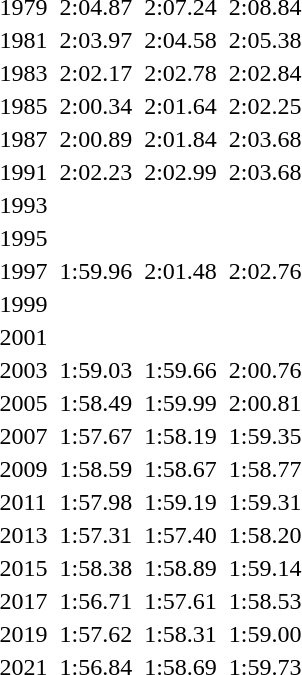<table>
<tr>
<td>1979</td>
<td></td>
<td>2:04.87</td>
<td></td>
<td>2:07.24</td>
<td></td>
<td>2:08.84</td>
</tr>
<tr>
<td>1981</td>
<td></td>
<td>2:03.97</td>
<td></td>
<td>2:04.58</td>
<td></td>
<td>2:05.38</td>
</tr>
<tr>
<td>1983</td>
<td></td>
<td>2:02.17</td>
<td></td>
<td>2:02.78</td>
<td></td>
<td>2:02.84</td>
</tr>
<tr>
<td>1985</td>
<td></td>
<td>2:00.34</td>
<td></td>
<td>2:01.64</td>
<td></td>
<td>2:02.25</td>
</tr>
<tr>
<td>1987</td>
<td></td>
<td>2:00.89</td>
<td></td>
<td>2:01.84</td>
<td></td>
<td>2:03.68</td>
</tr>
<tr>
<td>1991</td>
<td></td>
<td>2:02.23</td>
<td></td>
<td>2:02.99</td>
<td></td>
<td>2:03.68</td>
</tr>
<tr>
<td>1993</td>
<td></td>
<td></td>
<td></td>
<td></td>
<td></td>
<td></td>
</tr>
<tr>
<td>1995</td>
<td></td>
<td></td>
<td></td>
<td></td>
<td></td>
<td></td>
</tr>
<tr>
<td>1997</td>
<td></td>
<td>1:59.96</td>
<td></td>
<td>2:01.48</td>
<td></td>
<td>2:02.76</td>
</tr>
<tr>
<td>1999</td>
<td></td>
<td></td>
<td></td>
<td></td>
<td></td>
<td></td>
</tr>
<tr>
<td>2001</td>
<td></td>
<td></td>
<td></td>
<td></td>
<td></td>
<td></td>
</tr>
<tr>
<td>2003</td>
<td></td>
<td>1:59.03</td>
<td></td>
<td>1:59.66</td>
<td></td>
<td>2:00.76</td>
</tr>
<tr>
<td>2005</td>
<td></td>
<td>1:58.49</td>
<td></td>
<td>1:59.99</td>
<td></td>
<td>2:00.81</td>
</tr>
<tr>
<td>2007</td>
<td></td>
<td>1:57.67</td>
<td></td>
<td>1:58.19</td>
<td></td>
<td>1:59.35</td>
</tr>
<tr>
<td>2009</td>
<td></td>
<td>1:58.59</td>
<td></td>
<td>1:58.67</td>
<td></td>
<td>1:58.77</td>
</tr>
<tr>
<td>2011</td>
<td></td>
<td>1:57.98</td>
<td></td>
<td>1:59.19</td>
<td></td>
<td>1:59.31</td>
</tr>
<tr>
<td>2013</td>
<td></td>
<td>1:57.31</td>
<td></td>
<td>1:57.40</td>
<td></td>
<td>1:58.20</td>
</tr>
<tr>
<td>2015</td>
<td></td>
<td>1:58.38</td>
<td></td>
<td>1:58.89</td>
<td></td>
<td>1:59.14</td>
</tr>
<tr>
<td>2017</td>
<td></td>
<td>1:56.71</td>
<td></td>
<td>1:57.61</td>
<td></td>
<td>1:58.53</td>
</tr>
<tr>
<td>2019</td>
<td></td>
<td>1:57.62</td>
<td></td>
<td>1:58.31</td>
<td></td>
<td>1:59.00</td>
</tr>
<tr>
<td>2021</td>
<td></td>
<td>1:56.84</td>
<td></td>
<td>1:58.69</td>
<td></td>
<td>1:59.73</td>
</tr>
</table>
